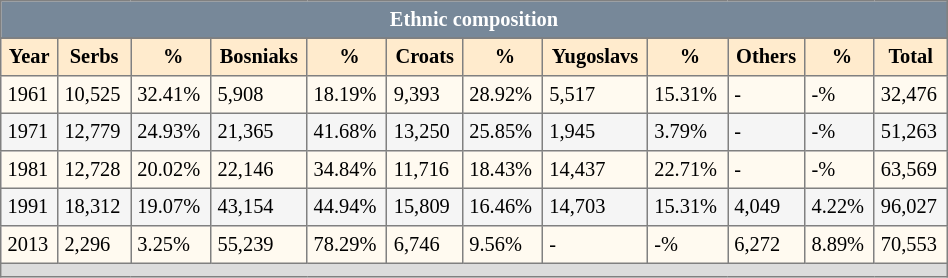<table border="2" cellspacing="0" cellpadding="4" rules="all" width="50%" style="clear:all; margin:6px 0 0em 0em; border-style: solid; border-width: 1px; border-collapse:collapse; font-size:85%; empty-cells:show" class="mw-collapsible mw-collapsed">
<tr>
<td colspan="14" align=center style="background:#778899; color:white"><strong>Ethnic composition</strong></td>
</tr>
<tr>
</tr>
<tr bgcolor="#FFEBCD">
<th>Year</th>
<th>Serbs</th>
<th> %</th>
<th>Bosniaks</th>
<th> %</th>
<th>Croats</th>
<th> %</th>
<th>Yugoslavs</th>
<th> %</th>
<th>Others</th>
<th> %</th>
<th>Total</th>
</tr>
<tr bgcolor="#fffaf0">
<td>1961</td>
<td>10,525</td>
<td>32.41%</td>
<td>5,908</td>
<td>18.19%</td>
<td>9,393</td>
<td>28.92%</td>
<td>5,517</td>
<td>15.31%</td>
<td>-</td>
<td>-%</td>
<td>32,476</td>
</tr>
<tr bgcolor="#f5f5f5">
<td>1971</td>
<td>12,779</td>
<td>24.93%</td>
<td>21,365</td>
<td>41.68%</td>
<td>13,250</td>
<td>25.85%</td>
<td>1,945</td>
<td>3.79%</td>
<td>-</td>
<td>-%</td>
<td>51,263</td>
</tr>
<tr bgcolor="#fffaf0">
<td>1981</td>
<td>12,728</td>
<td>20.02%</td>
<td>22,146</td>
<td>34.84%</td>
<td>11,716</td>
<td>18.43%</td>
<td>14,437</td>
<td>22.71%</td>
<td>-</td>
<td>-%</td>
<td>63,569</td>
</tr>
<tr bgcolor="#f5f5f5">
<td>1991</td>
<td>18,312</td>
<td>19.07%</td>
<td>43,154</td>
<td>44.94%</td>
<td>15,809</td>
<td>16.46%</td>
<td>14,703</td>
<td>15.31%</td>
<td>4,049</td>
<td>4.22%</td>
<td>96,027</td>
</tr>
<tr bgcolor="#fffaf0">
<td>2013</td>
<td>2,296</td>
<td>3.25%</td>
<td>55,239</td>
<td>78.29%</td>
<td>6,746</td>
<td>9.56%</td>
<td>-</td>
<td>-%</td>
<td>6,272</td>
<td>8.89%</td>
<td>70,553</td>
</tr>
<tr>
<td colspan="14" align=center style="background:#dcdcdc;"></td>
</tr>
</table>
